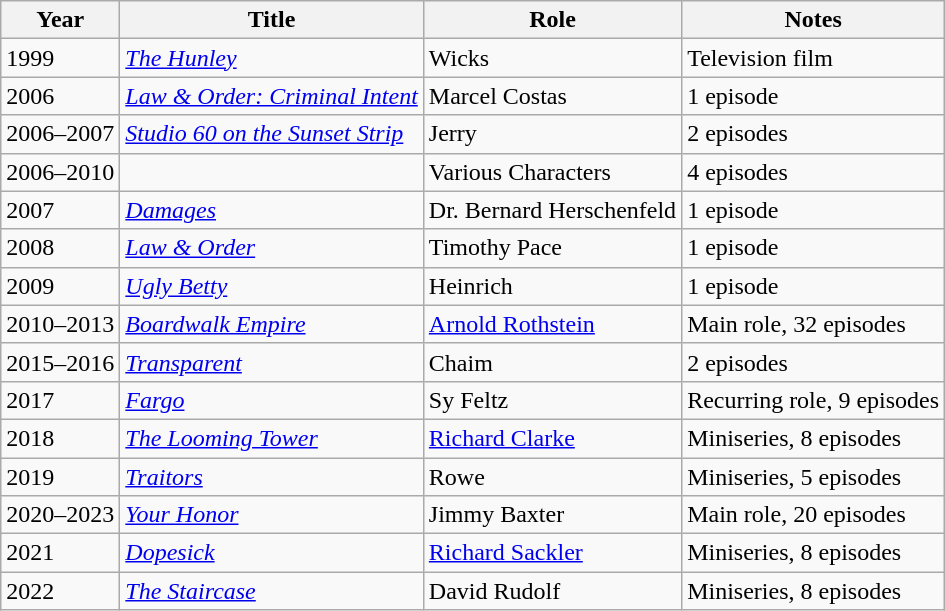<table class = "wikitable sortable">
<tr>
<th>Year</th>
<th>Title</th>
<th>Role</th>
<th class = "unsortable">Notes</th>
</tr>
<tr>
<td>1999</td>
<td><em><a href='#'>The Hunley</a></em></td>
<td>Wicks</td>
<td>Television film</td>
</tr>
<tr>
<td>2006</td>
<td><em><a href='#'>Law & Order: Criminal Intent</a></em></td>
<td>Marcel Costas</td>
<td>1 episode</td>
</tr>
<tr>
<td>2006–2007</td>
<td><em><a href='#'>Studio 60 on the Sunset Strip</a></em></td>
<td>Jerry</td>
<td>2 episodes</td>
</tr>
<tr>
<td>2006–2010</td>
<td><em></em></td>
<td>Various Characters</td>
<td>4 episodes</td>
</tr>
<tr>
<td>2007</td>
<td><em><a href='#'>Damages</a></em></td>
<td>Dr. Bernard Herschenfeld</td>
<td>1 episode</td>
</tr>
<tr>
<td>2008</td>
<td><em><a href='#'>Law & Order</a></em></td>
<td>Timothy Pace</td>
<td>1 episode</td>
</tr>
<tr>
<td>2009</td>
<td><em><a href='#'>Ugly Betty</a></em></td>
<td>Heinrich</td>
<td>1 episode</td>
</tr>
<tr>
<td>2010–2013</td>
<td><em><a href='#'>Boardwalk Empire</a></em></td>
<td><a href='#'>Arnold Rothstein</a></td>
<td>Main role, 32 episodes</td>
</tr>
<tr>
<td>2015–2016</td>
<td><em><a href='#'>Transparent</a></em></td>
<td>Chaim</td>
<td>2 episodes</td>
</tr>
<tr>
<td>2017</td>
<td><em><a href='#'>Fargo</a></em></td>
<td>Sy Feltz</td>
<td>Recurring role, 9 episodes</td>
</tr>
<tr>
<td>2018</td>
<td><em><a href='#'>The Looming Tower</a></em></td>
<td><a href='#'>Richard Clarke</a></td>
<td>Miniseries, 8 episodes</td>
</tr>
<tr>
<td>2019</td>
<td><em><a href='#'>Traitors</a></em></td>
<td>Rowe</td>
<td>Miniseries, 5 episodes</td>
</tr>
<tr>
<td>2020–2023</td>
<td><em><a href='#'>Your Honor</a></em></td>
<td>Jimmy Baxter</td>
<td>Main role, 20 episodes</td>
</tr>
<tr>
<td>2021</td>
<td><em><a href='#'>Dopesick</a></em></td>
<td><a href='#'>Richard Sackler</a></td>
<td>Miniseries, 8 episodes</td>
</tr>
<tr>
<td>2022</td>
<td><em><a href='#'>The Staircase</a></em></td>
<td>David Rudolf</td>
<td>Miniseries, 8 episodes</td>
</tr>
</table>
